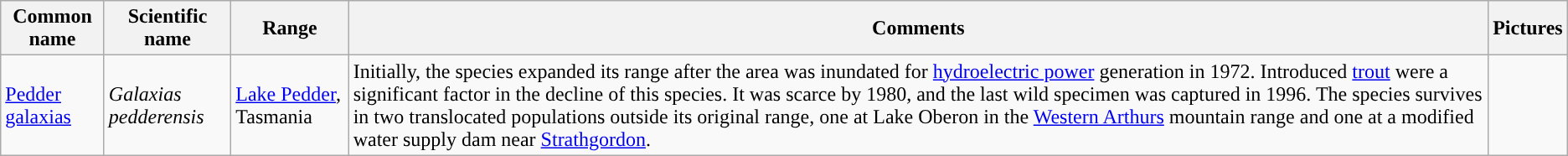<table class="wikitable">
<tr>
<th>Common name</th>
<th>Scientific name</th>
<th>Range</th>
<th class="unsortable">Comments</th>
<th class="unsortable">Pictures</th>
</tr>
<tr>
<td><a href='#'>Pedder galaxias</a></td>
<td><em>Galaxias pedderensis</em></td>
<td><a href='#'>Lake Pedder</a>, Tasmania</td>
<td>Initially, the species expanded its range after the area was inundated for <a href='#'>hydroelectric power</a> generation in 1972. Introduced <a href='#'>trout</a> were a significant factor in the decline of this species. It was scarce by 1980, and the last wild specimen was captured in 1996. The species survives in two translocated populations outside its original range, one at Lake Oberon in the <a href='#'>Western Arthurs</a> mountain range and one at a modified water supply dam near <a href='#'>Strathgordon</a>.</td>
<td></td>
</tr>
</table>
